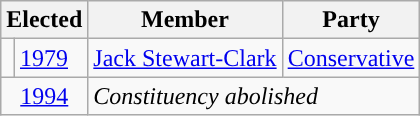<table class="wikitable">
<tr>
<th colspan = "2">Elected</th>
<th>Member</th>
<th>Party</th>
</tr>
<tr>
<td style="background-color: "></td>
<td><a href='#'>1979</a></td>
<td><a href='#'>Jack Stewart-Clark</a></td>
<td><a href='#'>Conservative</a></td>
</tr>
<tr>
<td colspan="2" align="center"><a href='#'>1994</a></td>
<td colspan="2"><em>Constituency abolished</em></td>
</tr>
</table>
